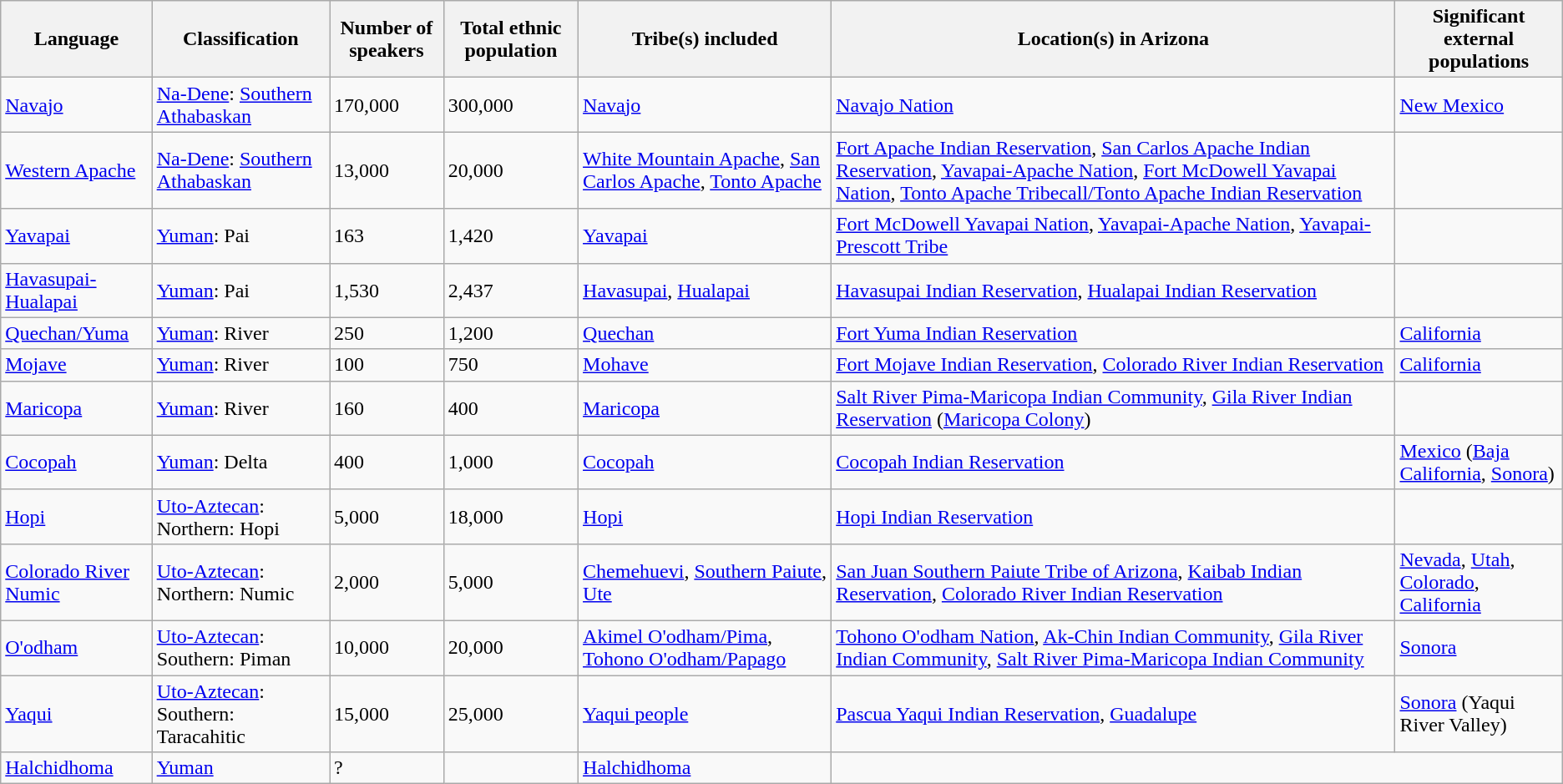<table class="wikitable sortable">
<tr>
<th>Language</th>
<th>Classification</th>
<th>Number of speakers</th>
<th>Total ethnic population</th>
<th>Tribe(s) included</th>
<th>Location(s) in Arizona</th>
<th>Significant external populations</th>
</tr>
<tr>
<td><a href='#'>Navajo</a></td>
<td><a href='#'>Na-Dene</a>: <a href='#'>Southern Athabaskan</a></td>
<td>170,000</td>
<td>300,000</td>
<td><a href='#'>Navajo</a></td>
<td><a href='#'>Navajo Nation</a></td>
<td><a href='#'>New Mexico</a></td>
</tr>
<tr>
<td><a href='#'>Western Apache</a></td>
<td><a href='#'>Na-Dene</a>: <a href='#'>Southern Athabaskan</a></td>
<td>13,000</td>
<td>20,000</td>
<td><a href='#'>White Mountain Apache</a>, <a href='#'>San Carlos Apache</a>, <a href='#'>Tonto Apache</a></td>
<td><a href='#'>Fort Apache Indian Reservation</a>, <a href='#'>San Carlos Apache Indian Reservation</a>, <a href='#'>Yavapai-Apache Nation</a>, <a href='#'>Fort McDowell Yavapai Nation</a>, <a href='#'>Tonto Apache Tribecall/Tonto Apache Indian Reservation</a></td>
<td></td>
</tr>
<tr>
<td><a href='#'>Yavapai</a></td>
<td><a href='#'>Yuman</a>: Pai</td>
<td>163</td>
<td>1,420</td>
<td><a href='#'>Yavapai</a></td>
<td><a href='#'>Fort McDowell Yavapai Nation</a>, <a href='#'>Yavapai-Apache Nation</a>, <a href='#'>Yavapai-Prescott Tribe</a></td>
<td></td>
</tr>
<tr>
<td><a href='#'>Havasupai-Hualapai</a></td>
<td><a href='#'>Yuman</a>: Pai</td>
<td>1,530</td>
<td>2,437</td>
<td><a href='#'>Havasupai</a>, <a href='#'>Hualapai</a></td>
<td><a href='#'>Havasupai Indian Reservation</a>, <a href='#'>Hualapai Indian Reservation</a></td>
<td></td>
</tr>
<tr>
<td><a href='#'>Quechan/Yuma</a></td>
<td><a href='#'>Yuman</a>: River</td>
<td>250</td>
<td>1,200</td>
<td><a href='#'>Quechan</a></td>
<td><a href='#'>Fort Yuma Indian Reservation</a></td>
<td><a href='#'>California</a></td>
</tr>
<tr>
<td><a href='#'>Mojave</a></td>
<td><a href='#'>Yuman</a>: River</td>
<td>100</td>
<td>750</td>
<td><a href='#'>Mohave</a></td>
<td><a href='#'>Fort Mojave Indian Reservation</a>, <a href='#'>Colorado River Indian Reservation</a></td>
<td><a href='#'>California</a></td>
</tr>
<tr>
<td><a href='#'>Maricopa</a></td>
<td><a href='#'>Yuman</a>: River</td>
<td>160</td>
<td>400</td>
<td><a href='#'>Maricopa</a></td>
<td><a href='#'>Salt River Pima-Maricopa Indian Community</a>, <a href='#'>Gila River Indian Reservation</a> (<a href='#'>Maricopa Colony</a>)</td>
<td></td>
</tr>
<tr>
<td><a href='#'>Cocopah</a></td>
<td><a href='#'>Yuman</a>: Delta</td>
<td>400</td>
<td>1,000</td>
<td><a href='#'>Cocopah</a></td>
<td><a href='#'>Cocopah Indian Reservation</a></td>
<td><a href='#'>Mexico</a> (<a href='#'>Baja California</a>, <a href='#'>Sonora</a>)</td>
</tr>
<tr>
<td><a href='#'>Hopi</a></td>
<td><a href='#'>Uto-Aztecan</a>: Northern: Hopi</td>
<td>5,000</td>
<td>18,000</td>
<td><a href='#'>Hopi</a></td>
<td><a href='#'>Hopi Indian Reservation</a></td>
<td></td>
</tr>
<tr>
<td><a href='#'>Colorado River Numic</a></td>
<td><a href='#'>Uto-Aztecan</a>: Northern: Numic</td>
<td>2,000</td>
<td>5,000</td>
<td><a href='#'>Chemehuevi</a>, <a href='#'>Southern Paiute</a>, <a href='#'>Ute</a></td>
<td><a href='#'>San Juan Southern Paiute Tribe of Arizona</a>, <a href='#'>Kaibab Indian Reservation</a>, <a href='#'>Colorado River Indian Reservation</a></td>
<td><a href='#'>Nevada</a>, <a href='#'>Utah</a>, <a href='#'>Colorado</a>, <a href='#'>California</a></td>
</tr>
<tr>
<td><a href='#'>O'odham</a></td>
<td><a href='#'>Uto-Aztecan</a>: Southern: Piman</td>
<td>10,000</td>
<td>20,000</td>
<td><a href='#'>Akimel O'odham/Pima</a>, <a href='#'>Tohono O'odham/Papago</a></td>
<td><a href='#'>Tohono O'odham Nation</a>, <a href='#'>Ak-Chin Indian Community</a>, <a href='#'>Gila River Indian Community</a>, <a href='#'>Salt River Pima-Maricopa Indian Community</a></td>
<td><a href='#'>Sonora</a></td>
</tr>
<tr>
<td><a href='#'>Yaqui</a></td>
<td><a href='#'>Uto-Aztecan</a>: Southern: Taracahitic</td>
<td>15,000</td>
<td>25,000</td>
<td><a href='#'>Yaqui people</a></td>
<td><a href='#'>Pascua Yaqui Indian Reservation</a>, <a href='#'>Guadalupe</a></td>
<td><a href='#'>Sonora</a> (Yaqui River Valley)</td>
</tr>
<tr>
<td><a href='#'>Halchidhoma</a></td>
<td><a href='#'>Yuman</a></td>
<td>?</td>
<td></td>
<td><a href='#'>Halchidhoma</a></td>
</tr>
</table>
